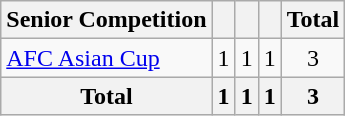<table class="wikitable" style="text-align: center;">
<tr>
<th>Senior Competition</th>
<th></th>
<th></th>
<th></th>
<th>Total</th>
</tr>
<tr>
<td align=left><a href='#'>AFC Asian Cup</a></td>
<td>1</td>
<td>1</td>
<td>1</td>
<td>3</td>
</tr>
<tr>
<th>Total</th>
<th>1</th>
<th>1</th>
<th>1</th>
<th>3</th>
</tr>
</table>
